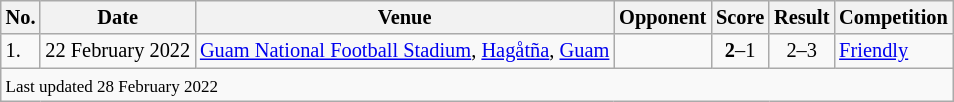<table class="wikitable" style="font-size:85%;">
<tr>
<th>No.</th>
<th>Date</th>
<th>Venue</th>
<th>Opponent</th>
<th>Score</th>
<th>Result</th>
<th>Competition</th>
</tr>
<tr>
<td>1.</td>
<td>22 February 2022</td>
<td><a href='#'>Guam National Football Stadium</a>, <a href='#'>Hagåtña</a>, <a href='#'>Guam</a></td>
<td></td>
<td align=center><strong>2</strong>–1</td>
<td align=center>2–3</td>
<td><a href='#'>Friendly</a></td>
</tr>
<tr>
<td colspan="7"><small>Last updated 28 February 2022</small></td>
</tr>
</table>
